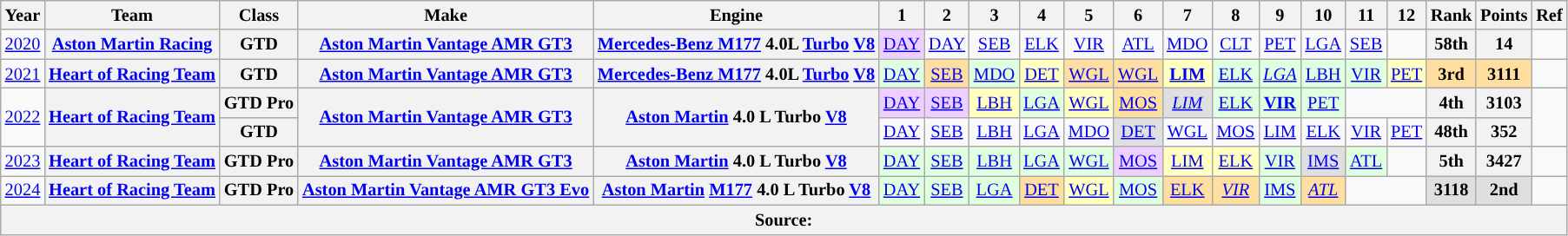<table class="wikitable" style="text-align:center; font-size:85%">
<tr>
<th>Year</th>
<th>Team</th>
<th>Class</th>
<th>Make</th>
<th>Engine</th>
<th>1</th>
<th>2</th>
<th>3</th>
<th>4</th>
<th>5</th>
<th>6</th>
<th>7</th>
<th>8</th>
<th>9</th>
<th>10</th>
<th>11</th>
<th>12</th>
<th>Rank</th>
<th>Points</th>
<th>Ref</th>
</tr>
<tr>
<td><a href='#'>2020</a></td>
<th nowrap><a href='#'>Aston Martin Racing</a></th>
<th>GTD</th>
<th nowrap><a href='#'>Aston Martin Vantage AMR GT3</a></th>
<th nowrap><a href='#'>Mercedes-Benz M177</a> 4.0L <a href='#'>Turbo</a> <a href='#'>V8</a></th>
<td style="background:#EFCFFF;"><a href='#'>DAY</a><br></td>
<td style="background:#;"><a href='#'>DAY</a><br></td>
<td style="background:#;"><a href='#'>SEB</a><br></td>
<td style="background:#;"><a href='#'>ELK</a><br></td>
<td style="background:#;"><a href='#'>VIR</a><br></td>
<td style="background:#;"><a href='#'>ATL</a><br></td>
<td style="background:#;"><a href='#'>MDO</a><br></td>
<td style="background:#;"><a href='#'>CLT</a><br></td>
<td style="background:#;"><a href='#'>PET</a><br></td>
<td style="background:#;"><a href='#'>LGA</a><br></td>
<td style="background:#;"><a href='#'>SEB</a><br></td>
<td></td>
<th>58th</th>
<th>14</th>
<td></td>
</tr>
<tr>
<td><a href='#'>2021</a></td>
<th nowrap><a href='#'>Heart of Racing Team</a></th>
<th>GTD</th>
<th nowrap><a href='#'>Aston Martin Vantage AMR GT3</a></th>
<th nowrap><a href='#'>Mercedes-Benz M177</a> 4.0L <a href='#'>Turbo</a> <a href='#'>V8</a></th>
<td style="background:#DFFFDF;"><a href='#'>DAY</a><br></td>
<td style="background:#FFDF9F;"><a href='#'>SEB</a><br></td>
<td style="background:#DFFFDF;"><a href='#'>MDO</a><br></td>
<td style="background:#FFFFBF;"><a href='#'>DET</a><br></td>
<td style="background:#FFDF9F;"><a href='#'>WGL</a><br></td>
<td style="background:#FFDF9F;"><a href='#'>WGL</a><br></td>
<td style="background:#FFFFBF;"><strong><a href='#'>LIM</a></strong><br></td>
<td style="background:#DFFFDF;"><a href='#'>ELK</a><br></td>
<td style="background:#DFFFDF;"><em><a href='#'>LGA</a></em><br></td>
<td style="background:#DFFFDF;"><a href='#'>LBH</a><br></td>
<td style="background:#DFFFDF;"><a href='#'>VIR</a><br></td>
<td style="background:#FFFFBF;"><a href='#'>PET</a><br></td>
<th style="background:#FFDF9F;">3rd</th>
<th style="background:#FFDF9F;">3111</th>
<td></td>
</tr>
<tr>
<td rowspan=2><a href='#'>2022</a></td>
<th rowspan=2 nowrap><a href='#'>Heart of Racing Team</a></th>
<th nowrap>GTD Pro</th>
<th rowspan=2 nowrap><a href='#'>Aston Martin Vantage AMR GT3</a></th>
<th rowspan=2 nowrap><a href='#'>Aston Martin</a> 4.0 L Turbo <a href='#'>V8</a></th>
<td style="background:#EFCFFF;"><a href='#'>DAY</a><br></td>
<td style="background:#EFCFFF;"><a href='#'>SEB</a><br></td>
<td style="background:#FFFFBF;"><a href='#'>LBH</a><br></td>
<td style="background:#DFFFDF;"><a href='#'>LGA</a><br></td>
<td style="background:#FFFFBF;"><a href='#'>WGL</a><br></td>
<td style="background:#FFDF9F;"><a href='#'>MOS</a><br></td>
<td style="background:#dfdfdf;"><em><a href='#'>LIM</a><br></em></td>
<td style="background:#dfffdf;"><a href='#'>ELK</a><br></td>
<td style="background:#dfffdf;"><strong><a href='#'>VIR</a><br></strong></td>
<td style="background:#dfffdf;"><a href='#'>PET</a><br></td>
<td colspan=2></td>
<th>4th</th>
<th>3103</th>
<td rowspan="2"></td>
</tr>
<tr>
<th>GTD</th>
<td><a href='#'>DAY</a></td>
<td><a href='#'>SEB</a></td>
<td><a href='#'>LBH</a></td>
<td><a href='#'>LGA</a></td>
<td><a href='#'>MDO</a></td>
<td style="background:#DFDFDF;"><a href='#'>DET</a><br></td>
<td><a href='#'>WGL</a></td>
<td style="background:"><a href='#'>MOS</a><br></td>
<td style="background:"><a href='#'>LIM</a><br></td>
<td style="background:"><a href='#'>ELK</a><br></td>
<td style="background:"><a href='#'>VIR</a><br></td>
<td style="background:"><a href='#'>PET</a><br></td>
<th>48th</th>
<th>352</th>
</tr>
<tr>
<td><a href='#'>2023</a></td>
<th nowrap><a href='#'>Heart of Racing Team</a></th>
<th nowrap>GTD Pro</th>
<th nowrap><a href='#'>Aston Martin Vantage AMR GT3</a></th>
<th nowrap><a href='#'>Aston Martin</a> 4.0 L Turbo <a href='#'>V8</a></th>
<td style="background:#DFFFDF;"><a href='#'>DAY</a><br></td>
<td style="background:#DFFFDF;"><a href='#'>SEB</a><br></td>
<td style="background:#DFFFDF;"><a href='#'>LBH</a><br></td>
<td style="background:#DFFFDF;"><a href='#'>LGA</a><br></td>
<td style="background:#DFFFDF;"><a href='#'>WGL</a><br></td>
<td style="background:#EFCFFF;"><a href='#'>MOS</a><br></td>
<td style="background:#FFFFBF;”"><a href='#'>LIM</a><br></td>
<td style="background:#FFFFBF;”"><a href='#'>ELK</a><br></td>
<td style="background:#dfffdf;"><a href='#'>VIR</a><br></td>
<td style="background:#DFDFDF;"><a href='#'>IMS</a><br></td>
<td style="background:#dfffdf;"><a href='#'>ATL</a><br></td>
<td></td>
<th>5th</th>
<th>3427</th>
<td></td>
</tr>
<tr>
<td><a href='#'>2024</a></td>
<th nowrap><a href='#'>Heart of Racing Team</a></th>
<th nowrap>GTD Pro</th>
<th nowrap><a href='#'>Aston Martin Vantage AMR GT3 Evo</a></th>
<th nowrap><a href='#'>Aston Martin</a> <a href='#'>M177</a> 4.0 L Turbo <a href='#'>V8</a></th>
<td style="background:#DFFFDF;"><a href='#'>DAY</a><br></td>
<td style="background:#dfffdf;"><a href='#'>SEB</a><br></td>
<td style="background:#dfffdf;"><a href='#'>LGA</a><br></td>
<td style="background:#ffdf9f;"><a href='#'>DET</a><br></td>
<td style="background:#FFFFBF;”"><a href='#'>WGL</a><br></td>
<td style="background:#dfffdf;"><a href='#'>MOS</a><br></td>
<td style="background:#ffdf9f;"><a href='#'>ELK</a><br></td>
<td style="background:#ffdf9f;"><em><a href='#'>VIR</a></em><br></td>
<td style="background:#dfffdf;"><a href='#'>IMS</a><br></td>
<td style="background:#ffdf9f;"><em><a href='#'>ATL</a></em><br></td>
<td colspan=2></td>
<th style="background:#DFDFDF;">3118</th>
<th style="background:#DFDFDF;">2nd</th>
<td></td>
</tr>
<tr>
<th colspan="20">Source:</th>
</tr>
</table>
